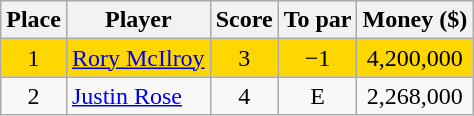<table class=wikitable style="text-align:center">
<tr>
<th>Place</th>
<th>Player</th>
<th>Score</th>
<th>To par</th>
<th>Money ($)</th>
</tr>
<tr style="background:gold">
<td>1</td>
<td style="text-align:left;"> <a href='#'>Rory McIlroy</a></td>
<td>3</td>
<td>−1</td>
<td>4,200,000</td>
</tr>
<tr>
<td>2</td>
<td style="text-align:left;"> <a href='#'>Justin Rose</a></td>
<td>4</td>
<td>E</td>
<td>2,268,000</td>
</tr>
</table>
